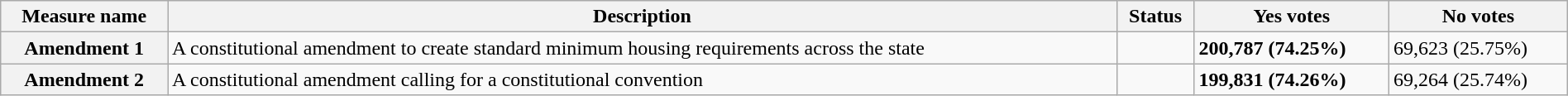<table class="wikitable sortable plainrowheaders" style="width:100%">
<tr>
<th scope="col">Measure name</th>
<th class="unsortable" scope="col">Description</th>
<th scope="col">Status</th>
<th scope="col">Yes votes</th>
<th scope="col">No votes</th>
</tr>
<tr>
<th scope="row">Amendment 1</th>
<td>A constitutional amendment to create standard minimum housing requirements across the state</td>
<td></td>
<td><strong>200,787 (74.25%)</strong></td>
<td>69,623 (25.75%)</td>
</tr>
<tr>
<th scope="row">Amendment 2</th>
<td>A constitutional amendment calling for a constitutional convention</td>
<td></td>
<td><strong>199,831 (74.26%)</strong></td>
<td>69,264 (25.74%)</td>
</tr>
</table>
